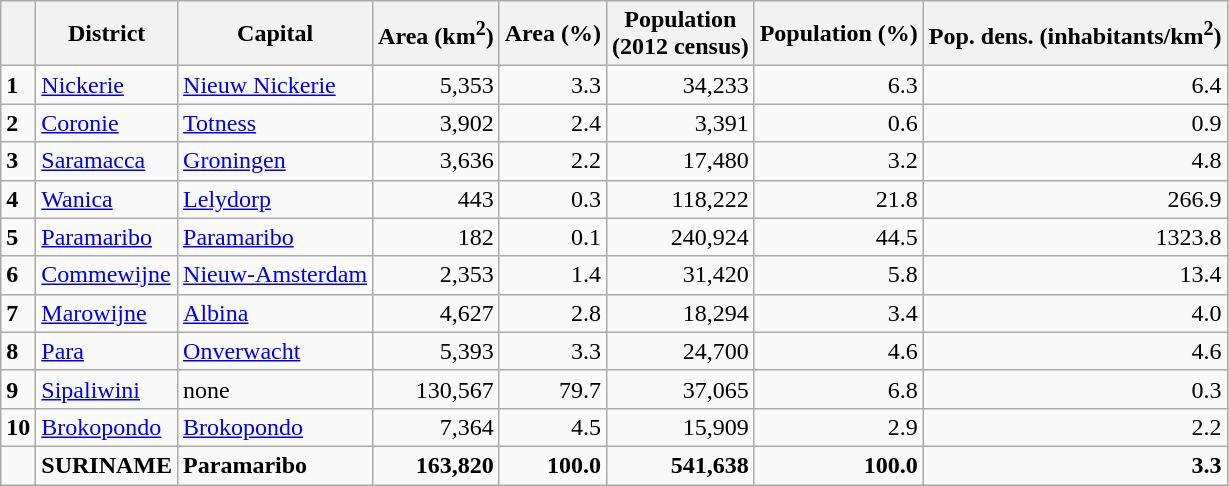<table class="wikitable sortable">
<tr>
<th #></th>
<th>District</th>
<th>Capital</th>
<th>Area (km<sup>2</sup>)</th>
<th>Area (%)</th>
<th>Population <br> (2012 census)</th>
<th>Population (%)</th>
<th>Pop. dens. (inhabitants/km<sup>2</sup>)</th>
</tr>
<tr>
<td><strong>1</strong></td>
<td><a href='#'>Nickerie</a></td>
<td><a href='#'>Nieuw Nickerie</a></td>
<td align=right>5,353</td>
<td align=right>3.3</td>
<td align=right>34,233</td>
<td align=right>6.3</td>
<td align=right>6.4</td>
</tr>
<tr>
<td><strong>2</strong></td>
<td><a href='#'>Coronie</a></td>
<td><a href='#'>Totness</a></td>
<td align=right>3,902</td>
<td align=right>2.4</td>
<td align=right>3,391</td>
<td align=right>0.6</td>
<td align=right>0.9</td>
</tr>
<tr>
<td><strong>3</strong></td>
<td><a href='#'>Saramacca</a></td>
<td><a href='#'>Groningen</a></td>
<td align=right>3,636</td>
<td align=right>2.2</td>
<td align=right>17,480</td>
<td align=right>3.2</td>
<td align=right>4.8</td>
</tr>
<tr>
<td><strong>4</strong></td>
<td><a href='#'>Wanica</a></td>
<td><a href='#'>Lelydorp</a></td>
<td align=right>443</td>
<td align=right>0.3</td>
<td align=right>118,222</td>
<td align=right>21.8</td>
<td align=right>266.9</td>
</tr>
<tr>
<td><strong>5</strong></td>
<td><a href='#'>Paramaribo</a></td>
<td><a href='#'>Paramaribo</a></td>
<td align=right>182</td>
<td align=right>0.1</td>
<td align=right>240,924</td>
<td align=right>44.5</td>
<td align=right>1323.8</td>
</tr>
<tr>
<td><strong>6</strong></td>
<td><a href='#'>Commewijne</a></td>
<td><a href='#'>Nieuw-Amsterdam</a></td>
<td align=right>2,353</td>
<td align=right>1.4</td>
<td align="right">31,420</td>
<td align=right>5.8</td>
<td align=right>13.4</td>
</tr>
<tr>
<td><strong>7</strong></td>
<td><a href='#'>Marowijne</a></td>
<td><a href='#'>Albina</a></td>
<td align=right>4,627</td>
<td align=right>2.8</td>
<td align=right>18,294</td>
<td align=right>3.4</td>
<td align=right>4.0</td>
</tr>
<tr>
<td><strong>8</strong></td>
<td><a href='#'>Para</a></td>
<td><a href='#'>Onverwacht</a></td>
<td align=right>5,393</td>
<td align=right>3.3</td>
<td align=right>24,700</td>
<td align=right>4.6</td>
<td align=right>4.6</td>
</tr>
<tr>
<td><strong>9</strong></td>
<td><a href='#'>Sipaliwini</a></td>
<td>none</td>
<td align=right>130,567</td>
<td align=right>79.7</td>
<td align=right>37,065</td>
<td align=right>6.8</td>
<td align=right>0.3</td>
</tr>
<tr>
<td><strong>10</strong></td>
<td><a href='#'>Brokopondo</a></td>
<td><a href='#'>Brokopondo</a></td>
<td align=right>7,364</td>
<td align=right>4.5</td>
<td align=right>15,909</td>
<td align=right>2.9</td>
<td align=right>2.2</td>
</tr>
<tr class="sortbottom">
<td></td>
<td><strong>SURINAME</strong></td>
<td><strong>Paramaribo</strong></td>
<td align="right"><strong>163,820</strong></td>
<td align="right"><strong>100.0</strong></td>
<td align="right"><strong>541,638</strong></td>
<td align="right"><strong>100.0</strong></td>
<td align=right><strong>3.3</strong></td>
</tr>
</table>
